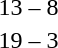<table style="text-align:center">
<tr>
<th width=200></th>
<th width=100></th>
<th width=200></th>
</tr>
<tr>
<td align=right><strong></strong></td>
<td>13 – 8</td>
<td align=left></td>
</tr>
<tr>
<td align=right><strong></strong></td>
<td>19 – 3</td>
<td align=left></td>
</tr>
</table>
